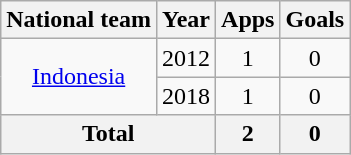<table class=wikitable style=text-align:center>
<tr>
<th>National team</th>
<th>Year</th>
<th>Apps</th>
<th>Goals</th>
</tr>
<tr>
<td rowspan="2"><a href='#'>Indonesia</a></td>
<td>2012</td>
<td>1</td>
<td>0</td>
</tr>
<tr>
<td>2018</td>
<td>1</td>
<td>0</td>
</tr>
<tr>
<th colspan=2>Total</th>
<th>2</th>
<th>0</th>
</tr>
</table>
